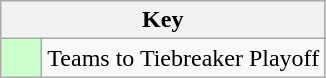<table class="wikitable" style="text-align: center;">
<tr>
<th colspan=2>Key</th>
</tr>
<tr>
<td style="background:#ccffcc; width:20px;"></td>
<td align=left>Teams to Tiebreaker Playoff</td>
</tr>
</table>
